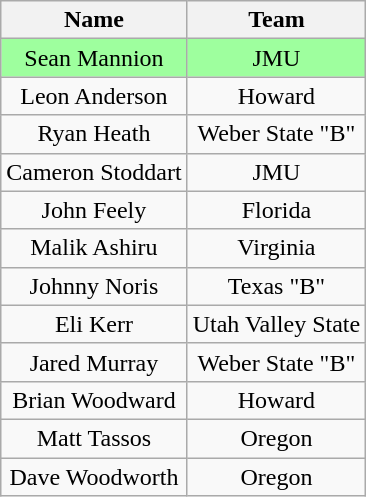<table class="wikitable" style="text-align:center">
<tr>
<th>Name</th>
<th>Team</th>
</tr>
<tr bgcolor="#9eff9e">
<td>Sean Mannion</td>
<td>JMU</td>
</tr>
<tr>
<td>Leon Anderson</td>
<td>Howard</td>
</tr>
<tr>
<td>Ryan Heath</td>
<td>Weber State "B"</td>
</tr>
<tr>
<td>Cameron Stoddart</td>
<td>JMU</td>
</tr>
<tr>
<td>John Feely</td>
<td>Florida</td>
</tr>
<tr>
<td>Malik Ashiru</td>
<td>Virginia</td>
</tr>
<tr>
<td>Johnny Noris</td>
<td>Texas "B"</td>
</tr>
<tr>
<td>Eli Kerr</td>
<td>Utah Valley State</td>
</tr>
<tr>
<td>Jared Murray</td>
<td>Weber State "B"</td>
</tr>
<tr>
<td>Brian Woodward</td>
<td>Howard</td>
</tr>
<tr>
<td>Matt Tassos</td>
<td>Oregon</td>
</tr>
<tr>
<td>Dave Woodworth</td>
<td>Oregon</td>
</tr>
</table>
